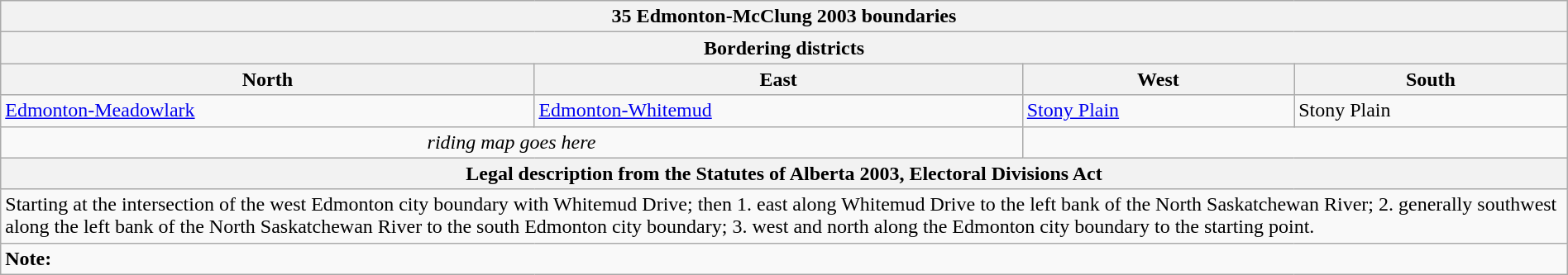<table class="wikitable collapsible collapsed" style="width:100%;">
<tr>
<th colspan=4>35 Edmonton-McClung 2003 boundaries</th>
</tr>
<tr>
<th colspan=4>Bordering districts</th>
</tr>
<tr>
<th>North</th>
<th>East</th>
<th>West</th>
<th>South</th>
</tr>
<tr>
<td><a href='#'>Edmonton-Meadowlark</a></td>
<td><a href='#'>Edmonton-Whitemud</a></td>
<td><a href='#'>Stony Plain</a></td>
<td>Stony Plain</td>
</tr>
<tr>
<td colspan=2 align=center><em>riding map goes here</em></td>
<td colspan=2 align=center></td>
</tr>
<tr>
<th colspan=4>Legal description from the Statutes of Alberta 2003, Electoral Divisions Act</th>
</tr>
<tr>
<td colspan=4>Starting at the intersection of the west Edmonton city boundary with Whitemud Drive; then 1. east along Whitemud Drive to the left bank of the North Saskatchewan River; 2. generally southwest along the left bank of the North Saskatchewan River to the south Edmonton city boundary; 3. west and north along the Edmonton city boundary to the starting point.</td>
</tr>
<tr>
<td colspan=4><strong>Note:</strong></td>
</tr>
</table>
